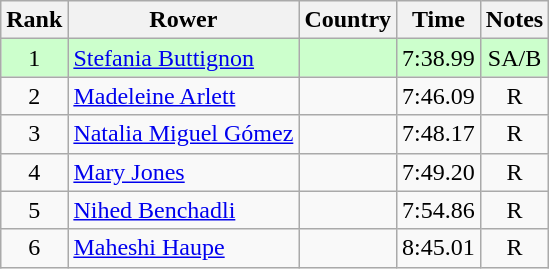<table class="wikitable" style="text-align:center">
<tr>
<th>Rank</th>
<th>Rower</th>
<th>Country</th>
<th>Time</th>
<th>Notes</th>
</tr>
<tr bgcolor=ccffcc>
<td>1</td>
<td align="left"><a href='#'>Stefania Buttignon</a></td>
<td align="left"></td>
<td>7:38.99</td>
<td>SA/B</td>
</tr>
<tr>
<td>2</td>
<td align="left"><a href='#'>Madeleine Arlett</a></td>
<td align="left"></td>
<td>7:46.09</td>
<td>R</td>
</tr>
<tr>
<td>3</td>
<td align="left"><a href='#'>Natalia Miguel Gómez</a></td>
<td align="left"></td>
<td>7:48.17</td>
<td>R</td>
</tr>
<tr>
<td>4</td>
<td align="left"><a href='#'>Mary Jones</a></td>
<td align="left"></td>
<td>7:49.20</td>
<td>R</td>
</tr>
<tr>
<td>5</td>
<td align="left"><a href='#'>Nihed Benchadli</a></td>
<td align="left"></td>
<td>7:54.86</td>
<td>R</td>
</tr>
<tr>
<td>6</td>
<td align="left"><a href='#'>Maheshi Haupe</a></td>
<td align="left"></td>
<td>8:45.01</td>
<td>R</td>
</tr>
</table>
